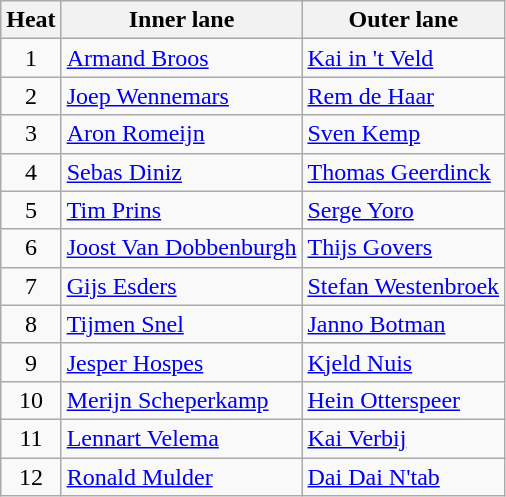<table class="wikitable">
<tr>
<th>Heat</th>
<th>Inner lane</th>
<th>Outer lane</th>
</tr>
<tr>
<td align="center">1</td>
<td><a href='#'>Armand Broos</a></td>
<td><a href='#'>Kai in 't Veld</a></td>
</tr>
<tr>
<td align="center">2</td>
<td><a href='#'>Joep Wennemars</a></td>
<td><a href='#'>Rem de Haar</a></td>
</tr>
<tr>
<td align="center">3</td>
<td><a href='#'>Aron Romeijn</a></td>
<td><a href='#'>Sven Kemp</a></td>
</tr>
<tr>
<td align="center">4</td>
<td><a href='#'>Sebas Diniz</a></td>
<td><a href='#'>Thomas Geerdinck</a></td>
</tr>
<tr>
<td align="center">5</td>
<td><a href='#'>Tim Prins</a></td>
<td><a href='#'>Serge Yoro</a></td>
</tr>
<tr>
<td align="center">6</td>
<td><a href='#'>Joost Van Dobbenburgh</a></td>
<td><a href='#'>Thijs Govers</a></td>
</tr>
<tr>
<td align="center">7</td>
<td><a href='#'>Gijs Esders</a></td>
<td><a href='#'>Stefan Westenbroek</a></td>
</tr>
<tr>
<td align="center">8</td>
<td><a href='#'>Tijmen Snel</a></td>
<td><a href='#'>Janno Botman</a></td>
</tr>
<tr>
<td align="center">9</td>
<td><a href='#'>Jesper Hospes</a></td>
<td><a href='#'>Kjeld Nuis</a></td>
</tr>
<tr>
<td align="center">10</td>
<td><a href='#'>Merijn Scheperkamp</a></td>
<td><a href='#'>Hein Otterspeer</a></td>
</tr>
<tr>
<td align="center">11</td>
<td><a href='#'>Lennart Velema</a></td>
<td><a href='#'>Kai Verbij</a></td>
</tr>
<tr>
<td align="center">12</td>
<td><a href='#'>Ronald Mulder</a></td>
<td><a href='#'>Dai Dai N'tab</a></td>
</tr>
</table>
